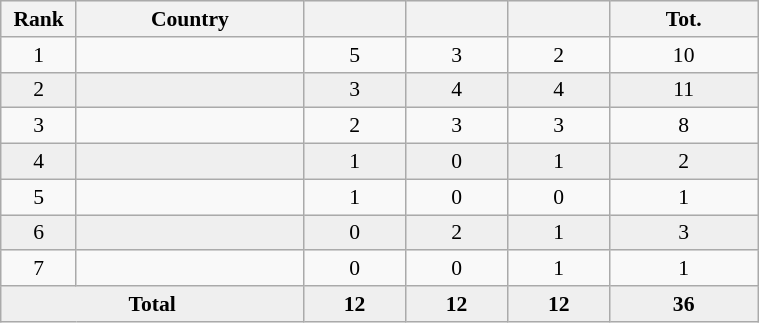<table class=wikitable width=40% cellspacing="1" cellpadding="3" style="border:1px solid #AAAAAA;font-size:90%; text-align:center">
<tr bgcolor="#EFEFEF">
<th width=10%>Rank</th>
<th width=30%>Country</th>
<th></th>
<th></th>
<th></th>
<th>Tot.</th>
</tr>
<tr>
<td>1</td>
<td align=left></td>
<td>5</td>
<td>3</td>
<td>2</td>
<td>10</td>
</tr>
<tr bgcolor="#efefef">
<td>2</td>
<td align=left></td>
<td>3</td>
<td>4</td>
<td>4</td>
<td>11</td>
</tr>
<tr>
<td>3</td>
<td align=left></td>
<td>2</td>
<td>3</td>
<td>3</td>
<td>8</td>
</tr>
<tr bgcolor="#efefef">
<td>4</td>
<td align=left></td>
<td>1</td>
<td>0</td>
<td>1</td>
<td>2</td>
</tr>
<tr>
<td>5</td>
<td align=left></td>
<td>1</td>
<td>0</td>
<td>0</td>
<td>1</td>
</tr>
<tr bgcolor="#efefef">
<td>6</td>
<td align=left></td>
<td>0</td>
<td>2</td>
<td>1</td>
<td>3</td>
</tr>
<tr>
<td>7</td>
<td align=left></td>
<td>0</td>
<td>0</td>
<td>1</td>
<td>1</td>
</tr>
<tr bgcolor="#efefef">
<td colspan=2><strong>Total</strong></td>
<td><strong>12</strong></td>
<td><strong>12</strong></td>
<td><strong>12</strong></td>
<td><strong>36</strong></td>
</tr>
</table>
